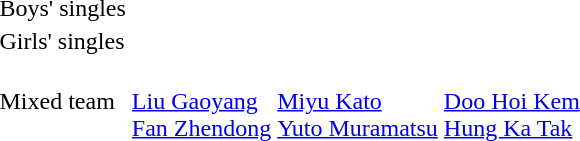<table>
<tr>
<td>Boys' singles<br></td>
<td></td>
<td></td>
<td></td>
</tr>
<tr>
<td>Girls' singles<br></td>
<td></td>
<td></td>
<td></td>
</tr>
<tr>
<td>Mixed team<br></td>
<td> <br> <a href='#'>Liu Gaoyang</a> <br> <a href='#'>Fan Zhendong</a></td>
<td> <br> <a href='#'>Miyu Kato</a> <br> <a href='#'>Yuto Muramatsu</a></td>
<td> <br> <a href='#'>Doo Hoi Kem</a> <br> <a href='#'>Hung Ka Tak</a></td>
</tr>
</table>
